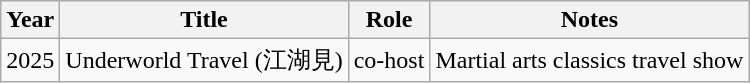<table class="wikitable plainrowheaders sortable">
<tr>
<th scope="col">Year</th>
<th scope="col">Title</th>
<th scope="col">Role</th>
<th scope="col" class="unsortable">Notes</th>
</tr>
<tr>
<td>2025</td>
<td>Underworld Travel (江湖見)</td>
<td>co-host</td>
<td>Martial arts classics travel show</td>
</tr>
</table>
